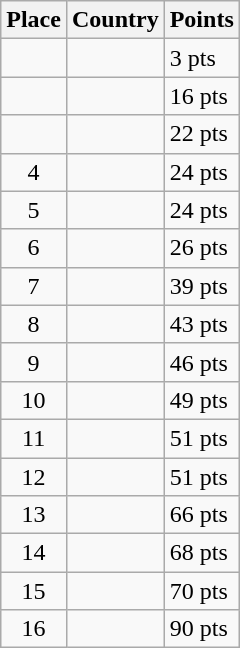<table class=wikitable>
<tr>
<th>Place</th>
<th>Country</th>
<th>Points</th>
</tr>
<tr>
<td align=center></td>
<td></td>
<td>3 pts</td>
</tr>
<tr>
<td align=center></td>
<td></td>
<td>16 pts</td>
</tr>
<tr>
<td align=center></td>
<td></td>
<td>22 pts</td>
</tr>
<tr>
<td align=center>4</td>
<td></td>
<td>24 pts</td>
</tr>
<tr>
<td align=center>5</td>
<td></td>
<td>24 pts</td>
</tr>
<tr>
<td align=center>6</td>
<td></td>
<td>26 pts</td>
</tr>
<tr>
<td align=center>7</td>
<td></td>
<td>39 pts</td>
</tr>
<tr>
<td align=center>8</td>
<td></td>
<td>43 pts</td>
</tr>
<tr>
<td align=center>9</td>
<td></td>
<td>46 pts</td>
</tr>
<tr>
<td align=center>10</td>
<td></td>
<td>49 pts</td>
</tr>
<tr>
<td align=center>11</td>
<td></td>
<td>51 pts</td>
</tr>
<tr>
<td align=center>12</td>
<td></td>
<td>51 pts</td>
</tr>
<tr>
<td align=center>13</td>
<td></td>
<td>66 pts</td>
</tr>
<tr>
<td align=center>14</td>
<td></td>
<td>68 pts</td>
</tr>
<tr>
<td align=center>15</td>
<td></td>
<td>70 pts</td>
</tr>
<tr>
<td align=center>16</td>
<td></td>
<td>90 pts</td>
</tr>
</table>
